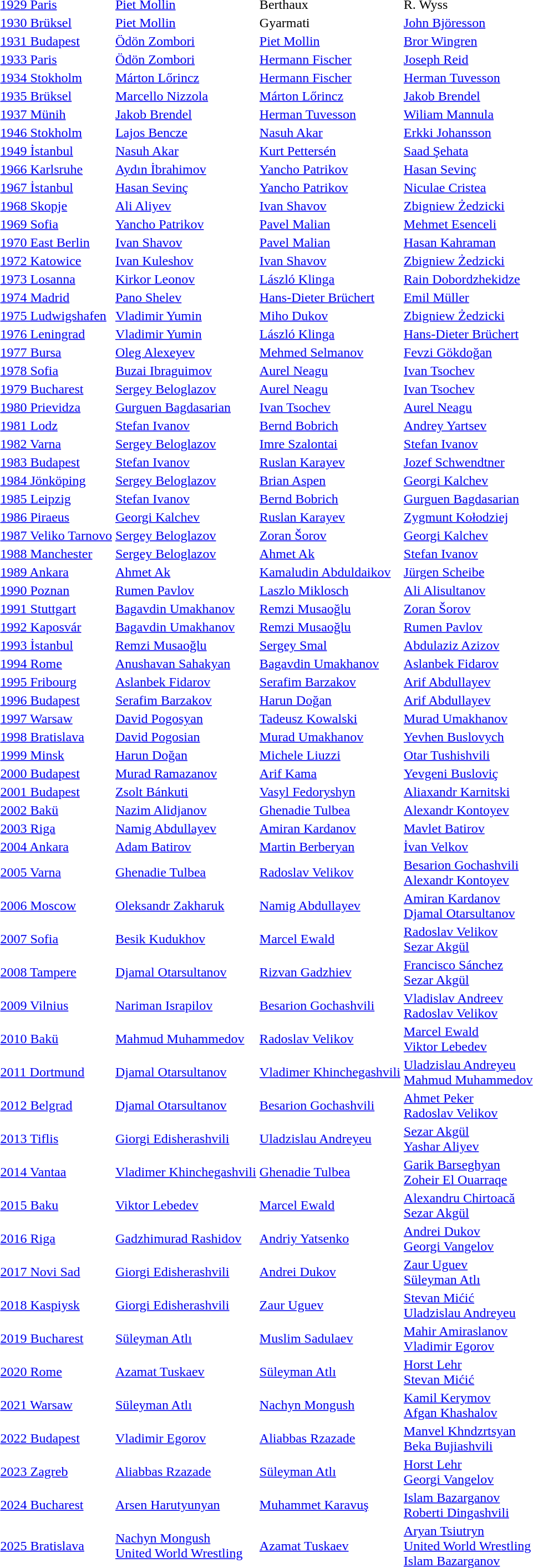<table>
<tr>
<td><a href='#'>1929 Paris</a></td>
<td> <a href='#'>Piet Mollin</a></td>
<td> Berthaux</td>
<td> R. Wyss</td>
</tr>
<tr>
<td><a href='#'>1930 Brüksel</a></td>
<td> <a href='#'>Piet Mollin</a></td>
<td> Gyarmati</td>
<td> <a href='#'>John Björesson</a></td>
</tr>
<tr>
<td><a href='#'>1931 Budapest</a></td>
<td> <a href='#'>Ödön Zombori</a></td>
<td> <a href='#'>Piet Mollin</a></td>
<td> <a href='#'>Bror Wingren</a></td>
</tr>
<tr>
<td><a href='#'>1933 Paris</a></td>
<td> <a href='#'>Ödön Zombori</a></td>
<td> <a href='#'>Hermann Fischer</a></td>
<td> <a href='#'>Joseph Reid</a></td>
</tr>
<tr>
<td><a href='#'>1934 Stokholm</a></td>
<td> <a href='#'>Márton Lőrincz</a></td>
<td> <a href='#'>Hermann Fischer</a></td>
<td> <a href='#'>Herman Tuvesson</a></td>
</tr>
<tr>
<td><a href='#'>1935 Brüksel</a></td>
<td> <a href='#'>Marcello Nizzola</a></td>
<td> <a href='#'>Márton Lőrincz</a></td>
<td> <a href='#'>Jakob Brendel</a></td>
</tr>
<tr>
<td><a href='#'>1937 Münih</a></td>
<td> <a href='#'>Jakob Brendel</a></td>
<td> <a href='#'>Herman Tuvesson</a></td>
<td> <a href='#'>Wiliam Mannula</a></td>
</tr>
<tr>
<td><a href='#'>1946 Stokholm</a></td>
<td> <a href='#'>Lajos Bencze</a></td>
<td> <a href='#'>Nasuh Akar</a></td>
<td> <a href='#'>Erkki Johansson</a></td>
</tr>
<tr>
<td><a href='#'>1949 İstanbul</a></td>
<td> <a href='#'>Nasuh Akar</a></td>
<td> <a href='#'>Kurt Pettersén</a></td>
<td> <a href='#'>Saad Şehata</a></td>
</tr>
<tr>
<td><a href='#'>1966 Karlsruhe</a></td>
<td> <a href='#'>Aydın İbrahimov</a></td>
<td> <a href='#'>Yancho Patrikov</a></td>
<td> <a href='#'>Hasan Sevinç</a></td>
</tr>
<tr>
<td><a href='#'>1967 İstanbul</a></td>
<td> <a href='#'>Hasan Sevinç</a></td>
<td> <a href='#'>Yancho Patrikov</a></td>
<td> <a href='#'>Niculae Cristea</a></td>
</tr>
<tr>
<td><a href='#'>1968 Skopje</a></td>
<td> <a href='#'>Ali Aliyev</a></td>
<td> <a href='#'>Ivan Shavov</a></td>
<td> <a href='#'>Zbigniew Żedzicki</a></td>
</tr>
<tr>
<td><a href='#'>1969 Sofia</a></td>
<td> <a href='#'>Yancho Patrikov</a></td>
<td> <a href='#'>Pavel Malian</a></td>
<td> <a href='#'>Mehmet Esenceli</a></td>
</tr>
<tr>
<td><a href='#'>1970 East Berlin</a></td>
<td> <a href='#'>Ivan Shavov</a></td>
<td> <a href='#'>Pavel Malian</a></td>
<td> <a href='#'>Hasan Kahraman</a></td>
</tr>
<tr>
<td><a href='#'>1972 Katowice</a></td>
<td> <a href='#'>Ivan Kuleshov</a></td>
<td> <a href='#'>Ivan Shavov</a></td>
<td> <a href='#'>Zbigniew Żedzicki</a></td>
</tr>
<tr>
<td><a href='#'>1973 Losanna</a></td>
<td> <a href='#'>Kirkor Leonov</a></td>
<td> <a href='#'>László Klinga</a></td>
<td> <a href='#'>Rain Dobordzhekidze</a></td>
</tr>
<tr>
<td><a href='#'>1974 Madrid</a></td>
<td> <a href='#'>Pano Shelev</a></td>
<td> <a href='#'>Hans-Dieter Brüchert</a></td>
<td> <a href='#'>Emil Müller</a></td>
</tr>
<tr>
<td><a href='#'>1975 Ludwigshafen</a></td>
<td> <a href='#'>Vladimir Yumin</a></td>
<td> <a href='#'>Miho Dukov</a></td>
<td> <a href='#'>Zbigniew Żedzicki</a></td>
</tr>
<tr>
<td><a href='#'>1976 Leningrad</a></td>
<td> <a href='#'>Vladimir Yumin</a></td>
<td> <a href='#'>László Klinga</a></td>
<td> <a href='#'>Hans-Dieter Brüchert</a></td>
</tr>
<tr>
<td><a href='#'>1977 Bursa</a></td>
<td> <a href='#'>Oleg Alexeyev</a></td>
<td> <a href='#'>Mehmed Selmanov</a></td>
<td> <a href='#'>Fevzi Gökdoğan</a></td>
</tr>
<tr>
<td><a href='#'>1978 Sofia</a></td>
<td> <a href='#'>Buzai Ibraguimov</a></td>
<td> <a href='#'>Aurel Neagu</a></td>
<td> <a href='#'>Ivan Tsochev</a></td>
</tr>
<tr>
<td><a href='#'>1979 Bucharest</a></td>
<td> <a href='#'>Sergey Beloglazov</a></td>
<td> <a href='#'>Aurel Neagu</a></td>
<td> <a href='#'>Ivan Tsochev</a></td>
</tr>
<tr>
<td><a href='#'>1980 Prievidza</a></td>
<td> <a href='#'>Gurguen Bagdasarian</a></td>
<td> <a href='#'>Ivan Tsochev</a></td>
<td> <a href='#'>Aurel Neagu</a></td>
</tr>
<tr>
<td><a href='#'>1981 Lodz</a></td>
<td> <a href='#'>Stefan Ivanov</a></td>
<td> <a href='#'>Bernd Bobrich</a></td>
<td> <a href='#'>Andrey Yartsev</a></td>
</tr>
<tr>
<td><a href='#'>1982 Varna</a></td>
<td> <a href='#'>Sergey Beloglazov</a></td>
<td> <a href='#'>Imre Szalontai</a></td>
<td> <a href='#'>Stefan Ivanov</a></td>
</tr>
<tr>
<td><a href='#'>1983 Budapest</a></td>
<td> <a href='#'>Stefan Ivanov</a></td>
<td> <a href='#'>Ruslan Karayev</a></td>
<td> <a href='#'>Jozef Schwendtner</a></td>
</tr>
<tr>
<td><a href='#'>1984 Jönköping</a></td>
<td> <a href='#'>Sergey Beloglazov</a></td>
<td> <a href='#'>Brian Aspen</a></td>
<td> <a href='#'>Georgi Kalchev</a></td>
</tr>
<tr>
<td><a href='#'>1985 Leipzig</a></td>
<td> <a href='#'>Stefan Ivanov</a></td>
<td> <a href='#'>Bernd Bobrich</a></td>
<td> <a href='#'>Gurguen Bagdasarian</a></td>
</tr>
<tr>
<td><a href='#'>1986 Piraeus</a></td>
<td> <a href='#'>Georgi Kalchev</a></td>
<td> <a href='#'>Ruslan Karayev</a></td>
<td> <a href='#'>Zygmunt Kołodziej</a></td>
</tr>
<tr>
<td><a href='#'>1987 Veliko Tarnovo</a></td>
<td> <a href='#'>Sergey Beloglazov</a></td>
<td> <a href='#'>Zoran Šorov</a></td>
<td> <a href='#'>Georgi Kalchev</a></td>
</tr>
<tr>
<td><a href='#'>1988 Manchester</a></td>
<td> <a href='#'>Sergey Beloglazov</a></td>
<td> <a href='#'>Ahmet Ak</a></td>
<td> <a href='#'>Stefan Ivanov</a></td>
</tr>
<tr>
<td><a href='#'>1989 Ankara</a></td>
<td> <a href='#'>Ahmet Ak</a></td>
<td> <a href='#'>Kamaludin Abduldaikov</a></td>
<td> <a href='#'>Jürgen Scheibe</a></td>
</tr>
<tr>
<td><a href='#'>1990 Poznan</a></td>
<td> <a href='#'>Rumen Pavlov</a></td>
<td> <a href='#'>Laszlo Miklosch</a></td>
<td> <a href='#'>Ali Alisultanov</a></td>
</tr>
<tr>
<td><a href='#'>1991 Stuttgart</a></td>
<td> <a href='#'>Bagavdin Umakhanov</a></td>
<td> <a href='#'>Remzi Musaoğlu</a></td>
<td> <a href='#'>Zoran Šorov</a></td>
</tr>
<tr>
<td><a href='#'>1992 Kaposvár</a></td>
<td> <a href='#'>Bagavdin Umakhanov</a></td>
<td> <a href='#'>Remzi Musaoğlu</a></td>
<td> <a href='#'>Rumen Pavlov</a></td>
</tr>
<tr>
<td><a href='#'>1993 İstanbul</a></td>
<td> <a href='#'>Remzi Musaoğlu</a></td>
<td> <a href='#'>Sergey Smal</a></td>
<td> <a href='#'>Abdulaziz Azizov</a></td>
</tr>
<tr>
<td><a href='#'>1994 Rome</a></td>
<td> <a href='#'>Anushavan Sahakyan</a></td>
<td> <a href='#'>Bagavdin Umakhanov</a></td>
<td> <a href='#'>Aslanbek Fidarov</a></td>
</tr>
<tr>
<td><a href='#'>1995 Fribourg</a></td>
<td> <a href='#'>Aslanbek Fidarov</a></td>
<td> <a href='#'>Serafim Barzakov</a></td>
<td> <a href='#'>Arif Abdullayev</a></td>
</tr>
<tr>
<td><a href='#'>1996 Budapest</a></td>
<td> <a href='#'>Serafim Barzakov</a></td>
<td> <a href='#'>Harun Doğan</a></td>
<td> <a href='#'>Arif Abdullayev</a></td>
</tr>
<tr>
<td><a href='#'>1997 Warsaw</a></td>
<td> <a href='#'>David Pogosyan</a></td>
<td> <a href='#'>Tadeusz Kowalski</a></td>
<td> <a href='#'>Murad Umakhanov</a></td>
</tr>
<tr>
<td><a href='#'>1998 Bratislava</a></td>
<td> <a href='#'>David Pogosian</a></td>
<td> <a href='#'>Murad Umakhanov</a></td>
<td> <a href='#'>Yevhen Buslovych</a></td>
</tr>
<tr>
<td><a href='#'>1999 Minsk</a></td>
<td> <a href='#'>Harun Doğan</a></td>
<td> <a href='#'>Michele Liuzzi</a></td>
<td> <a href='#'>Otar Tushishvili</a></td>
</tr>
<tr>
<td><a href='#'>2000 Budapest</a></td>
<td> <a href='#'>Murad Ramazanov</a></td>
<td> <a href='#'>Arif Kama</a></td>
<td> <a href='#'>Yevgeni Busloviç</a></td>
</tr>
<tr>
<td><a href='#'>2001 Budapest</a></td>
<td> <a href='#'>Zsolt Bánkuti</a></td>
<td> <a href='#'>Vasyl Fedoryshyn</a></td>
<td> <a href='#'>Aliaxandr Karnitski</a></td>
</tr>
<tr>
<td><a href='#'>2002 Bakü</a></td>
<td> <a href='#'>Nazim Alidjanov</a></td>
<td> <a href='#'>Ghenadie Tulbea</a></td>
<td> <a href='#'>Alexandr Kontoyev</a></td>
</tr>
<tr>
<td><a href='#'>2003 Riga</a></td>
<td> <a href='#'>Namig Abdullayev</a></td>
<td> <a href='#'>Amiran Kardanov</a></td>
<td> <a href='#'>Mavlet Batirov</a></td>
</tr>
<tr>
<td><a href='#'>2004 Ankara</a></td>
<td> <a href='#'>Adam Batirov</a></td>
<td> <a href='#'>Martin Berberyan</a></td>
<td> <a href='#'>İvan Velkov</a></td>
</tr>
<tr>
<td><a href='#'>2005 Varna</a></td>
<td> <a href='#'>Ghenadie Tulbea</a></td>
<td> <a href='#'>Radoslav Velikov</a></td>
<td> <a href='#'>Besarion Gochashvili</a> <br>  <a href='#'>Alexandr Kontoyev</a></td>
</tr>
<tr>
<td><a href='#'>2006 Moscow</a></td>
<td> <a href='#'>Oleksandr Zakharuk</a></td>
<td> <a href='#'>Namig Abdullayev</a></td>
<td> <a href='#'>Amiran Kardanov</a> <br>  <a href='#'>Djamal Otarsultanov</a></td>
</tr>
<tr>
<td><a href='#'>2007 Sofia</a></td>
<td> <a href='#'>Besik Kudukhov</a></td>
<td> <a href='#'>Marcel Ewald</a></td>
<td> <a href='#'>Radoslav Velikov</a> <br>  <a href='#'>Sezar Akgül</a></td>
</tr>
<tr>
<td><a href='#'>2008 Tampere</a></td>
<td> <a href='#'>Djamal Otarsultanov</a></td>
<td> <a href='#'>Rizvan Gadzhiev</a></td>
<td> <a href='#'>Francisco Sánchez</a> <br>  <a href='#'>Sezar Akgül</a></td>
</tr>
<tr>
<td><a href='#'>2009 Vilnius</a></td>
<td> <a href='#'>Nariman Israpilov</a></td>
<td> <a href='#'>Besarion Gochashvili</a></td>
<td> <a href='#'>Vladislav Andreev</a> <br>  <a href='#'>Radoslav Velikov</a></td>
</tr>
<tr>
<td><a href='#'>2010 Bakü</a></td>
<td> <a href='#'>Mahmud Muhammedov</a></td>
<td> <a href='#'>Radoslav Velikov</a></td>
<td> <a href='#'>Marcel Ewald</a> <br>  <a href='#'>Viktor Lebedev</a></td>
</tr>
<tr>
<td><a href='#'>2011 Dortmund</a></td>
<td> <a href='#'>Djamal Otarsultanov</a></td>
<td> <a href='#'>Vladimer Khinchegashvili</a></td>
<td> <a href='#'>Uladzislau Andreyeu</a> <br>  <a href='#'>Mahmud Muhammedov</a></td>
</tr>
<tr>
<td><a href='#'>2012 Belgrad</a></td>
<td> <a href='#'>Djamal Otarsultanov</a></td>
<td> <a href='#'>Besarion Gochashvili</a></td>
<td> <a href='#'>Ahmet Peker</a> <br>  <a href='#'>Radoslav Velikov</a></td>
</tr>
<tr>
<td><a href='#'>2013 Tiflis</a></td>
<td> <a href='#'>Giorgi Edisherashvili</a></td>
<td> <a href='#'>Uladzislau Andreyeu</a></td>
<td> <a href='#'>Sezar Akgül</a> <br>  <a href='#'>Yashar Aliyev</a></td>
</tr>
<tr>
<td><a href='#'>2014 Vantaa</a></td>
<td> <a href='#'>Vladimer Khinchegashvili</a></td>
<td> <a href='#'>Ghenadie Tulbea</a></td>
<td> <a href='#'>Garik Barseghyan</a> <br>  <a href='#'>Zoheir El Ouarraqe</a></td>
</tr>
<tr>
<td><a href='#'>2015 Baku</a></td>
<td> <a href='#'>Viktor Lebedev</a></td>
<td> <a href='#'>Marcel Ewald</a></td>
<td> <a href='#'>Alexandru Chirtoacă</a> <br>  <a href='#'>Sezar Akgül</a></td>
</tr>
<tr>
<td><a href='#'>2016 Riga</a></td>
<td> <a href='#'>Gadzhimurad Rashidov</a></td>
<td> <a href='#'>Andriy Yatsenko</a></td>
<td> <a href='#'>Andrei Dukov</a> <br>  <a href='#'>Georgi Vangelov</a></td>
</tr>
<tr>
<td><a href='#'>2017 Novi Sad</a></td>
<td> <a href='#'>Giorgi Edisherashvili</a></td>
<td> <a href='#'>Andrei Dukov</a></td>
<td> <a href='#'>Zaur Uguev</a> <br>  <a href='#'>Süleyman Atlı</a></td>
</tr>
<tr>
<td><a href='#'>2018 Kaspiysk</a></td>
<td> <a href='#'>Giorgi Edisherashvili</a></td>
<td> <a href='#'>Zaur Uguev</a></td>
<td> <a href='#'>Stevan Mićić</a> <br>  <a href='#'>Uladzislau Andreyeu</a></td>
</tr>
<tr>
<td><a href='#'>2019 Bucharest</a></td>
<td> <a href='#'>Süleyman Atlı</a></td>
<td> <a href='#'>Muslim Sadulaev</a></td>
<td> <a href='#'>Mahir Amiraslanov</a> <br>  <a href='#'>Vladimir Egorov</a></td>
</tr>
<tr>
<td><a href='#'>2020 Rome</a></td>
<td> <a href='#'>Azamat Tuskaev</a></td>
<td> <a href='#'>Süleyman Atlı</a></td>
<td> <a href='#'>Horst Lehr</a> <br>  <a href='#'>Stevan Mićić</a></td>
</tr>
<tr>
<td><a href='#'>2021 Warsaw</a></td>
<td> <a href='#'>Süleyman Atlı</a></td>
<td> <a href='#'>Nachyn Mongush</a></td>
<td> <a href='#'>Kamil Kerymov</a> <br>  <a href='#'>Afgan Khashalov</a></td>
</tr>
<tr>
<td><a href='#'>2022 Budapest</a></td>
<td> <a href='#'>Vladimir Egorov</a></td>
<td> <a href='#'>Aliabbas Rzazade</a></td>
<td> <a href='#'>Manvel Khndzrtsyan</a> <br>  <a href='#'>Beka Bujiashvili</a></td>
</tr>
<tr>
<td><a href='#'>2023 Zagreb</a></td>
<td> <a href='#'>Aliabbas Rzazade</a></td>
<td> <a href='#'>Süleyman Atlı</a></td>
<td> <a href='#'>Horst Lehr</a> <br>  <a href='#'>Georgi Vangelov</a></td>
</tr>
<tr>
<td><a href='#'>2024 Bucharest</a></td>
<td> <a href='#'>Arsen Harutyunyan</a></td>
<td> <a href='#'>Muhammet Karavuş</a></td>
<td> <a href='#'>Islam Bazarganov</a> <br>  <a href='#'>Roberti Dingashvili</a></td>
</tr>
<tr>
<td><a href='#'>2025 Bratislava</a></td>
<td><a href='#'>Nachyn Mongush</a><br> <a href='#'>United World Wrestling</a></td>
<td> <a href='#'>Azamat Tuskaev</a></td>
<td><a href='#'>Aryan Tsiutryn</a><br> <a href='#'>United World Wrestling</a> <br>  <a href='#'>Islam Bazarganov</a></td>
</tr>
</table>
